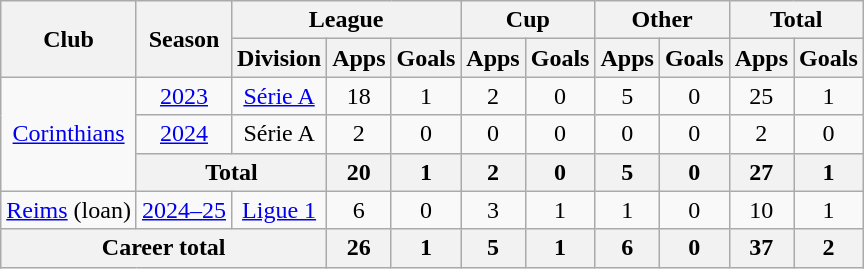<table class="wikitable" style="text-align: center">
<tr>
<th rowspan="2">Club</th>
<th rowspan="2">Season</th>
<th colspan="3">League</th>
<th colspan="2">Cup</th>
<th colspan="2">Other</th>
<th colspan="2">Total</th>
</tr>
<tr>
<th>Division</th>
<th>Apps</th>
<th>Goals</th>
<th>Apps</th>
<th>Goals</th>
<th>Apps</th>
<th>Goals</th>
<th>Apps</th>
<th>Goals</th>
</tr>
<tr>
<td rowspan="3"><a href='#'>Corinthians</a></td>
<td><a href='#'>2023</a></td>
<td><a href='#'>Série A</a></td>
<td>18</td>
<td>1</td>
<td>2</td>
<td>0</td>
<td>5</td>
<td>0</td>
<td>25</td>
<td>1</td>
</tr>
<tr>
<td><a href='#'>2024</a></td>
<td>Série A</td>
<td>2</td>
<td>0</td>
<td>0</td>
<td>0</td>
<td>0</td>
<td>0</td>
<td>2</td>
<td>0</td>
</tr>
<tr>
<th colspan="2">Total</th>
<th>20</th>
<th>1</th>
<th>2</th>
<th>0</th>
<th>5</th>
<th>0</th>
<th>27</th>
<th>1</th>
</tr>
<tr>
<td><a href='#'>Reims</a> (loan)</td>
<td><a href='#'>2024–25</a></td>
<td><a href='#'>Ligue 1</a></td>
<td>6</td>
<td>0</td>
<td>3</td>
<td>1</td>
<td>1</td>
<td>0</td>
<td>10</td>
<td>1</td>
</tr>
<tr>
<th colspan="3">Career total</th>
<th>26</th>
<th>1</th>
<th>5</th>
<th>1</th>
<th>6</th>
<th>0</th>
<th>37</th>
<th>2</th>
</tr>
</table>
